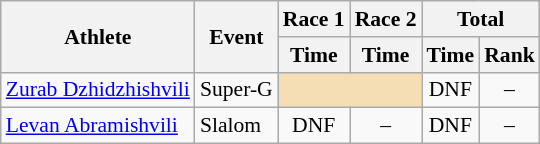<table class="wikitable" style="font-size:90%">
<tr>
<th rowspan="2">Athlete</th>
<th rowspan="2">Event</th>
<th>Race 1</th>
<th>Race 2</th>
<th colspan="2">Total</th>
</tr>
<tr>
<th>Time</th>
<th>Time</th>
<th>Time</th>
<th>Rank</th>
</tr>
<tr>
<td><a href='#'>Zurab Dzhidzhishvili</a></td>
<td>Super-G</td>
<td colspan="2" bgcolor="wheat"></td>
<td align="center">DNF</td>
<td align="center">–</td>
</tr>
<tr>
<td><a href='#'>Levan Abramishvili</a></td>
<td>Slalom</td>
<td align="center">DNF</td>
<td align="center">–</td>
<td align="center">DNF</td>
<td align="center">–</td>
</tr>
</table>
